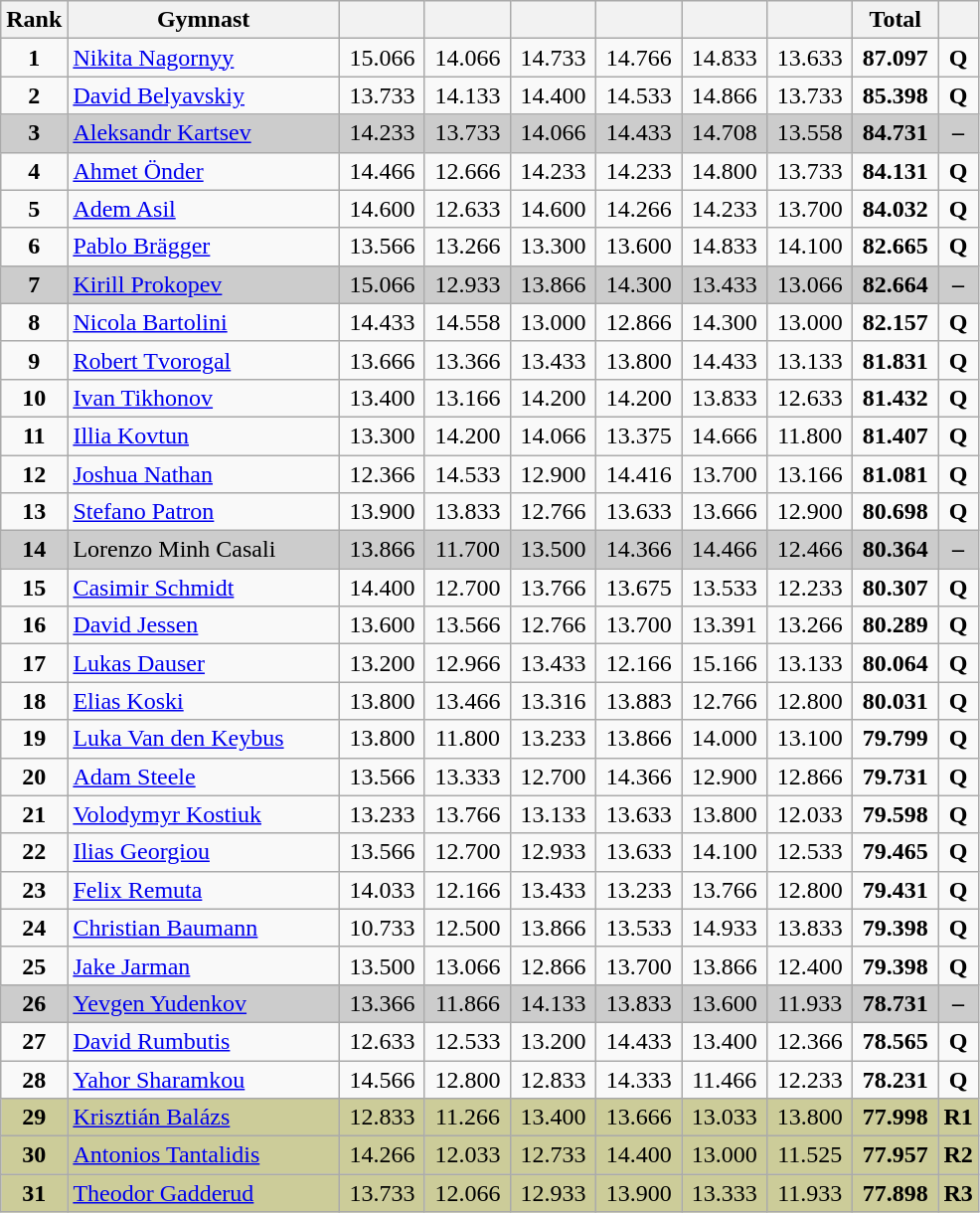<table class="wikitable sortable" style="text-align:center; font-size:100%">
<tr>
<th scope="col" style="width:15px;">Rank</th>
<th scope="col" style="width:175px;">Gymnast</th>
<th scope="col" style="width:50px;"></th>
<th scope="col" style="width:50px;"></th>
<th scope="col" style="width:50px;"></th>
<th scope="col" style="width:50px;"></th>
<th scope="col" style="width:50px;"></th>
<th scope="col" style="width:50px;"></th>
<th scope="col" style="width:50px;">Total</th>
<th scope="col" style="width:15px;"></th>
</tr>
<tr>
<td scope="row" style="text-align:center;"><strong>1</strong></td>
<td style="text-align:left;"> <a href='#'>Nikita Nagornyy</a></td>
<td>15.066</td>
<td>14.066</td>
<td>14.733</td>
<td>14.766</td>
<td>14.833</td>
<td>13.633</td>
<td><strong>87.097</strong></td>
<td><strong>Q</strong></td>
</tr>
<tr>
<td scope="row" style="text-align:center;"><strong>2</strong></td>
<td style="text-align:left;"> <a href='#'>David Belyavskiy</a></td>
<td>13.733</td>
<td>14.133</td>
<td>14.400</td>
<td>14.533</td>
<td>14.866</td>
<td>13.733</td>
<td><strong>85.398</strong></td>
<td><strong>Q</strong></td>
</tr>
<tr style="background:#cccccc;">
<td scope="row" style="text-align:center;"><strong>3</strong></td>
<td style="text-align:left;"> <a href='#'>Aleksandr Kartsev</a></td>
<td>14.233</td>
<td>13.733</td>
<td>14.066</td>
<td>14.433</td>
<td>14.708</td>
<td>13.558</td>
<td><strong>84.731</strong></td>
<td><strong>–</strong></td>
</tr>
<tr>
<td scope="row" style="text-align:center;"><strong>4</strong></td>
<td style="text-align:left;"> <a href='#'>Ahmet Önder</a></td>
<td>14.466</td>
<td>12.666</td>
<td>14.233</td>
<td>14.233</td>
<td>14.800</td>
<td>13.733</td>
<td><strong>84.131</strong></td>
<td><strong>Q</strong></td>
</tr>
<tr>
<td scope="row" style="text-align:center;"><strong>5</strong></td>
<td style="text-align:left;"> <a href='#'>Adem Asil</a></td>
<td>14.600</td>
<td>12.633</td>
<td>14.600</td>
<td>14.266</td>
<td>14.233</td>
<td>13.700</td>
<td><strong>84.032</strong></td>
<td><strong>Q</strong></td>
</tr>
<tr>
<td scope="row" style="text-align:center;"><strong>6</strong></td>
<td style="text-align:left;"> <a href='#'>Pablo Brägger</a></td>
<td>13.566</td>
<td>13.266</td>
<td>13.300</td>
<td>13.600</td>
<td>14.833</td>
<td>14.100</td>
<td><strong>82.665</strong></td>
<td><strong>Q</strong></td>
</tr>
<tr style="background:#cccccc;">
<td scope="row" style="text-align:center;"><strong>7</strong></td>
<td style="text-align:left;"> <a href='#'>Kirill Prokopev</a></td>
<td>15.066</td>
<td>12.933</td>
<td>13.866</td>
<td>14.300</td>
<td>13.433</td>
<td>13.066</td>
<td><strong>82.664</strong></td>
<td><strong>–</strong></td>
</tr>
<tr>
<td scope="row" style="text-align:center;"><strong>8</strong></td>
<td style="text-align:left;"> <a href='#'>Nicola Bartolini</a></td>
<td>14.433</td>
<td>14.558</td>
<td>13.000</td>
<td>12.866</td>
<td>14.300</td>
<td>13.000</td>
<td><strong>82.157</strong></td>
<td><strong>Q</strong></td>
</tr>
<tr>
<td scope="row" style="text-align:center;"><strong>9</strong></td>
<td style="text-align:left;"> <a href='#'>Robert Tvorogal</a></td>
<td>13.666</td>
<td>13.366</td>
<td>13.433</td>
<td>13.800</td>
<td>14.433</td>
<td>13.133</td>
<td><strong>81.831</strong></td>
<td><strong>Q</strong></td>
</tr>
<tr>
<td scope="row" style="text-align:center;"><strong>10</strong></td>
<td style="text-align:left;"> <a href='#'>Ivan Tikhonov</a></td>
<td>13.400</td>
<td>13.166</td>
<td>14.200</td>
<td>14.200</td>
<td>13.833</td>
<td>12.633</td>
<td><strong>81.432</strong></td>
<td><strong>Q</strong></td>
</tr>
<tr>
<td scope="row" style="text-align:center;"><strong>11</strong></td>
<td style="text-align:left;"> <a href='#'>Illia Kovtun</a></td>
<td>13.300</td>
<td>14.200</td>
<td>14.066</td>
<td>13.375</td>
<td>14.666</td>
<td>11.800</td>
<td><strong>81.407</strong></td>
<td><strong>Q</strong></td>
</tr>
<tr>
<td scope="row" style="text-align:center;"><strong>12</strong></td>
<td style="text-align:left;"> <a href='#'>Joshua Nathan</a></td>
<td>12.366</td>
<td>14.533</td>
<td>12.900</td>
<td>14.416</td>
<td>13.700</td>
<td>13.166</td>
<td><strong>81.081</strong></td>
<td><strong>Q</strong></td>
</tr>
<tr>
<td scope="row" style="text-align:center;"><strong>13</strong></td>
<td style="text-align:left;"> <a href='#'>Stefano Patron</a></td>
<td>13.900</td>
<td>13.833</td>
<td>12.766</td>
<td>13.633</td>
<td>13.666</td>
<td>12.900</td>
<td><strong>80.698</strong></td>
<td><strong>Q</strong></td>
</tr>
<tr style="background:#cccccc;">
<td scope="row" style="text-align:center;"><strong>14</strong></td>
<td style="text-align:left;"> Lorenzo Minh Casali</td>
<td>13.866</td>
<td>11.700</td>
<td>13.500</td>
<td>14.366</td>
<td>14.466</td>
<td>12.466</td>
<td><strong>80.364</strong></td>
<td><strong>–</strong></td>
</tr>
<tr>
<td scope="row" style="text-align:center;"><strong>15</strong></td>
<td style="text-align:left;"> <a href='#'>Casimir Schmidt</a></td>
<td>14.400</td>
<td>12.700</td>
<td>13.766</td>
<td>13.675</td>
<td>13.533</td>
<td>12.233</td>
<td><strong>80.307</strong></td>
<td><strong>Q</strong></td>
</tr>
<tr>
<td scope="row" style="text-align:center;"><strong>16</strong></td>
<td style="text-align:left;"> <a href='#'>David Jessen</a></td>
<td>13.600</td>
<td>13.566</td>
<td>12.766</td>
<td>13.700</td>
<td>13.391</td>
<td>13.266</td>
<td><strong>80.289</strong></td>
<td><strong>Q</strong></td>
</tr>
<tr>
<td scope="row" style="text-align:center;"><strong>17</strong></td>
<td style="text-align:left;"> <a href='#'>Lukas Dauser</a></td>
<td>13.200</td>
<td>12.966</td>
<td>13.433</td>
<td>12.166</td>
<td>15.166</td>
<td>13.133</td>
<td><strong>80.064</strong></td>
<td><strong>Q</strong></td>
</tr>
<tr>
<td scope="row" style="text-align:center;"><strong>18</strong></td>
<td style="text-align:left;"> <a href='#'>Elias Koski</a></td>
<td>13.800</td>
<td>13.466</td>
<td>13.316</td>
<td>13.883</td>
<td>12.766</td>
<td>12.800</td>
<td><strong>80.031</strong></td>
<td><strong>Q</strong></td>
</tr>
<tr>
<td scope="row" style="text-align:center;"><strong>19</strong></td>
<td style="text-align:left;"> <a href='#'>Luka Van den Keybus</a></td>
<td>13.800</td>
<td>11.800</td>
<td>13.233</td>
<td>13.866</td>
<td>14.000</td>
<td>13.100</td>
<td><strong>79.799</strong></td>
<td><strong>Q</strong></td>
</tr>
<tr>
<td scope="row" style="text-align:center;"><strong>20</strong></td>
<td style="text-align:left;"> <a href='#'>Adam Steele</a></td>
<td>13.566</td>
<td>13.333</td>
<td>12.700</td>
<td>14.366</td>
<td>12.900</td>
<td>12.866</td>
<td><strong>79.731</strong></td>
<td><strong>Q</strong></td>
</tr>
<tr>
<td scope="row" style="text-align:center;"><strong>21</strong></td>
<td style="text-align:left;"> <a href='#'>Volodymyr Kostiuk</a></td>
<td>13.233</td>
<td>13.766</td>
<td>13.133</td>
<td>13.633</td>
<td>13.800</td>
<td>12.033</td>
<td><strong>79.598</strong></td>
<td><strong>Q</strong></td>
</tr>
<tr>
<td scope="row" style="text-align:center;"><strong>22</strong></td>
<td style="text-align:left;"> <a href='#'>Ilias Georgiou</a></td>
<td>13.566</td>
<td>12.700</td>
<td>12.933</td>
<td>13.633</td>
<td>14.100</td>
<td>12.533</td>
<td><strong>79.465</strong></td>
<td><strong>Q</strong></td>
</tr>
<tr>
<td scope="row" style="text-align:center;"><strong>23</strong></td>
<td style="text-align:left;"> <a href='#'>Felix Remuta</a></td>
<td>14.033</td>
<td>12.166</td>
<td>13.433</td>
<td>13.233</td>
<td>13.766</td>
<td>12.800</td>
<td><strong>79.431</strong></td>
<td><strong>Q</strong></td>
</tr>
<tr>
<td scope="row" style="text-align:center;"><strong>24</strong></td>
<td style="text-align:left;"> <a href='#'>Christian Baumann</a></td>
<td>10.733</td>
<td>12.500</td>
<td>13.866</td>
<td>13.533</td>
<td>14.933</td>
<td>13.833</td>
<td><strong>79.398</strong></td>
<td><strong>Q</strong></td>
</tr>
<tr>
<td scope="row" style="text-align:center;"><strong>25</strong></td>
<td style="text-align:left;"> <a href='#'>Jake Jarman</a></td>
<td>13.500</td>
<td>13.066</td>
<td>12.866</td>
<td>13.700</td>
<td>13.866</td>
<td>12.400</td>
<td><strong>79.398</strong></td>
<td><strong>Q</strong></td>
</tr>
<tr style="background:#cccccc;">
<td scope="row" style="text-align:center;"><strong>26</strong></td>
<td style="text-align:left;"> <a href='#'>Yevgen Yudenkov</a></td>
<td>13.366</td>
<td>11.866</td>
<td>14.133</td>
<td>13.833</td>
<td>13.600</td>
<td>11.933</td>
<td><strong>78.731</strong></td>
<td><strong>–</strong></td>
</tr>
<tr>
<td scope="row" style="text-align:center;"><strong>27</strong></td>
<td style="text-align:left;"> <a href='#'>David Rumbutis</a></td>
<td>12.633</td>
<td>12.533</td>
<td>13.200</td>
<td>14.433</td>
<td>13.400</td>
<td>12.366</td>
<td><strong>78.565</strong></td>
<td><strong>Q</strong></td>
</tr>
<tr>
<td scope="row" style="text-align:center;"><strong>28</strong></td>
<td style="text-align:left;"> <a href='#'>Yahor Sharamkou</a></td>
<td>14.566</td>
<td>12.800</td>
<td>12.833</td>
<td>14.333</td>
<td>11.466</td>
<td>12.233</td>
<td><strong>78.231</strong></td>
<td><strong>Q</strong></td>
</tr>
<tr style="background:#cccc99;">
<td scope="row" style="text-align:center;"><strong>29</strong></td>
<td style="text-align:left;"> <a href='#'>Krisztián Balázs</a></td>
<td>12.833</td>
<td>11.266</td>
<td>13.400</td>
<td>13.666</td>
<td>13.033</td>
<td>13.800</td>
<td><strong>77.998</strong></td>
<td><strong>R1</strong></td>
</tr>
<tr style="background:#cccc99;">
<td scope="row" style="text-align:center;"><strong>30</strong></td>
<td style="text-align:left;"> <a href='#'>Antonios Tantalidis</a></td>
<td>14.266</td>
<td>12.033</td>
<td>12.733</td>
<td>14.400</td>
<td>13.000</td>
<td>11.525</td>
<td><strong>77.957</strong></td>
<td><strong>R2</strong></td>
</tr>
<tr style="background:#cccc99;">
<td scope="row" style="text-align:center;"><strong>31</strong></td>
<td style="text-align:left;"> <a href='#'>Theodor Gadderud</a></td>
<td>13.733</td>
<td>12.066</td>
<td>12.933</td>
<td>13.900</td>
<td>13.333</td>
<td>11.933</td>
<td><strong>77.898</strong></td>
<td><strong>R3</strong></td>
</tr>
</table>
